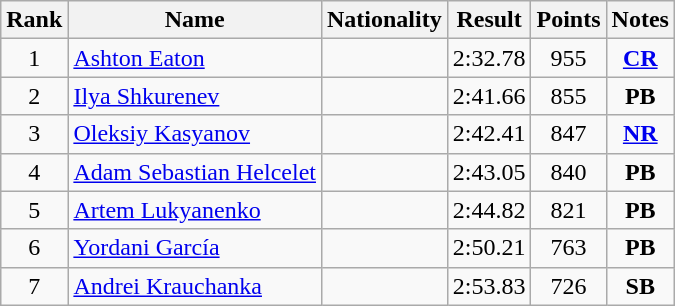<table class="wikitable sortable" style="text-align:center">
<tr>
<th>Rank</th>
<th>Name</th>
<th>Nationality</th>
<th>Result</th>
<th>Points</th>
<th>Notes</th>
</tr>
<tr>
<td>1</td>
<td align=left><a href='#'>Ashton Eaton</a></td>
<td align=left></td>
<td>2:32.78</td>
<td>955</td>
<td><strong><a href='#'>CR</a></strong></td>
</tr>
<tr>
<td>2</td>
<td align=left><a href='#'>Ilya Shkurenev</a></td>
<td align=left></td>
<td>2:41.66</td>
<td>855</td>
<td><strong>PB</strong></td>
</tr>
<tr>
<td>3</td>
<td align=left><a href='#'>Oleksiy Kasyanov</a></td>
<td align=left></td>
<td>2:42.41</td>
<td>847</td>
<td><strong><a href='#'>NR</a></strong></td>
</tr>
<tr>
<td>4</td>
<td align=left><a href='#'>Adam Sebastian Helcelet</a></td>
<td align=left></td>
<td>2:43.05</td>
<td>840</td>
<td><strong>PB</strong></td>
</tr>
<tr>
<td>5</td>
<td align=left><a href='#'>Artem Lukyanenko</a></td>
<td align=left></td>
<td>2:44.82</td>
<td>821</td>
<td><strong>PB</strong></td>
</tr>
<tr>
<td>6</td>
<td align=left><a href='#'>Yordani García</a></td>
<td align=left></td>
<td>2:50.21</td>
<td>763</td>
<td><strong>PB</strong></td>
</tr>
<tr>
<td>7</td>
<td align=left><a href='#'>Andrei Krauchanka</a></td>
<td align=left></td>
<td>2:53.83</td>
<td>726</td>
<td><strong>SB</strong></td>
</tr>
</table>
